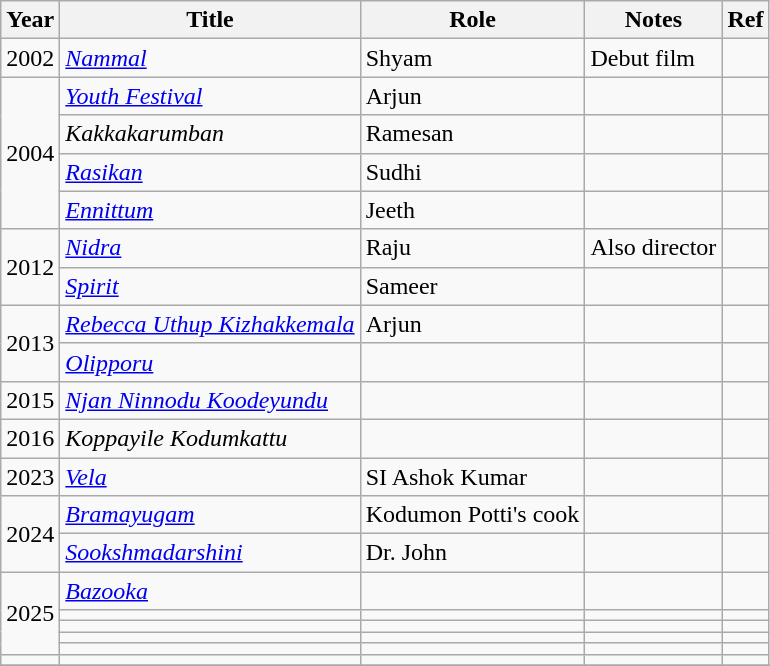<table class="wikitable sortable">
<tr>
<th>Year</th>
<th>Title</th>
<th>Role</th>
<th class="unsortable">Notes</th>
<th>Ref</th>
</tr>
<tr>
<td>2002</td>
<td><em><a href='#'>Nammal</a></em></td>
<td>Shyam</td>
<td>Debut film</td>
<td></td>
</tr>
<tr>
<td rowspan=4>2004</td>
<td><em><a href='#'>Youth Festival</a></em></td>
<td>Arjun</td>
<td></td>
<td></td>
</tr>
<tr>
<td><em>Kakkakarumban</em></td>
<td>Ramesan</td>
<td></td>
<td></td>
</tr>
<tr>
<td><em><a href='#'>Rasikan</a></em></td>
<td>Sudhi</td>
<td></td>
<td></td>
</tr>
<tr>
<td><em><a href='#'>Ennittum</a></em></td>
<td>Jeeth</td>
<td></td>
<td></td>
</tr>
<tr>
<td rowspan=2>2012</td>
<td><em><a href='#'>Nidra</a></em></td>
<td>Raju</td>
<td>Also director</td>
<td></td>
</tr>
<tr>
<td><em><a href='#'>Spirit</a></em></td>
<td>Sameer</td>
<td></td>
<td></td>
</tr>
<tr>
<td rowspan=2>2013</td>
<td><em><a href='#'>Rebecca Uthup Kizhakkemala</a></em></td>
<td>Arjun</td>
<td></td>
<td></td>
</tr>
<tr>
<td><em><a href='#'>Olipporu</a></em></td>
<td></td>
<td></td>
<td></td>
</tr>
<tr>
<td>2015</td>
<td><em><a href='#'>Njan Ninnodu Koodeyundu</a></em></td>
<td></td>
<td></td>
<td></td>
</tr>
<tr>
<td>2016</td>
<td><em>Koppayile Kodumkattu</em></td>
<td></td>
<td></td>
<td></td>
</tr>
<tr>
<td>2023</td>
<td><em><a href='#'>Vela</a></em></td>
<td>SI Ashok Kumar</td>
<td></td>
<td></td>
</tr>
<tr>
<td rowspan=2>2024</td>
<td><em><a href='#'>Bramayugam</a></em></td>
<td>Kodumon Potti's cook</td>
<td></td>
<td></td>
</tr>
<tr>
<td><em><a href='#'>Sookshmadarshini</a></em></td>
<td>Dr. John</td>
<td></td>
<td></td>
</tr>
<tr>
<td rowspan=5>2025</td>
<td><em><a href='#'>Bazooka</a></em></td>
<td></td>
<td></td>
<td></td>
</tr>
<tr>
<td></td>
<td></td>
<td></td>
<td></td>
</tr>
<tr>
<td></td>
<td></td>
<td></td>
<td></td>
</tr>
<tr>
<td></td>
<td></td>
<td></td>
<td></td>
</tr>
<tr>
<td></td>
<td></td>
<td></td>
<td></td>
</tr>
<tr>
<td></td>
<td></td>
<td></td>
<td></td>
<td></td>
</tr>
<tr>
</tr>
</table>
